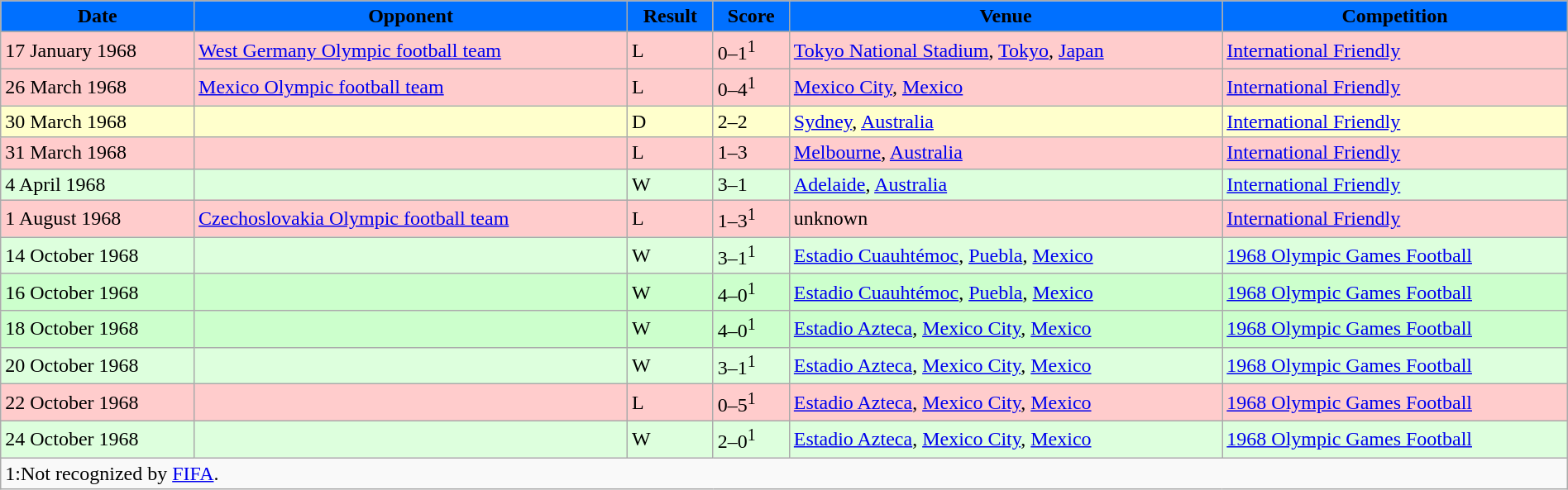<table width=100% class="wikitable">
<tr>
<th style="background:#0070FF;"><span>Date</span></th>
<th style="background:#0070FF;"><span>Opponent</span></th>
<th style="background:#0070FF;"><span>Result</span></th>
<th style="background:#0070FF;"><span>Score</span></th>
<th style="background:#0070FF;"><span>Venue</span></th>
<th style="background:#0070FF;"><span>Competition</span></th>
</tr>
<tr>
</tr>
<tr style="background:#fcc;">
<td>17 January 1968</td>
<td> <a href='#'>West Germany Olympic football team</a></td>
<td>L</td>
<td>0–1<sup>1</sup></td>
<td> <a href='#'>Tokyo National Stadium</a>, <a href='#'>Tokyo</a>, <a href='#'>Japan</a></td>
<td><a href='#'>International Friendly</a></td>
</tr>
<tr style="background:#fcc;">
<td>26 March 1968</td>
<td> <a href='#'>Mexico Olympic football team</a></td>
<td>L</td>
<td>0–4<sup>1</sup></td>
<td> <a href='#'>Mexico City</a>, <a href='#'>Mexico</a></td>
<td><a href='#'>International Friendly</a></td>
</tr>
<tr style="background:#ffc;">
<td>30 March 1968</td>
<td></td>
<td>D</td>
<td>2–2</td>
<td> <a href='#'>Sydney</a>, <a href='#'>Australia</a></td>
<td><a href='#'>International Friendly</a></td>
</tr>
<tr style="background:#fcc;">
<td>31 March 1968</td>
<td></td>
<td>L</td>
<td>1–3</td>
<td> <a href='#'>Melbourne</a>, <a href='#'>Australia</a></td>
<td><a href='#'>International Friendly</a></td>
</tr>
<tr style="background:#dfd;">
<td>4 April 1968</td>
<td></td>
<td>W</td>
<td>3–1</td>
<td> <a href='#'>Adelaide</a>, <a href='#'>Australia</a></td>
<td><a href='#'>International Friendly</a></td>
</tr>
<tr style="background:#fcc;">
<td>1 August 1968</td>
<td> <a href='#'>Czechoslovakia Olympic football team</a></td>
<td>L</td>
<td>1–3<sup>1</sup></td>
<td>unknown</td>
<td><a href='#'>International Friendly</a></td>
</tr>
<tr style="background:#dfd;">
<td>14 October 1968</td>
<td></td>
<td>W</td>
<td>3–1<sup>1</sup></td>
<td> <a href='#'>Estadio Cuauhtémoc</a>, <a href='#'>Puebla</a>, <a href='#'>Mexico</a></td>
<td><a href='#'>1968 Olympic Games Football</a></td>
</tr>
<tr style="background:#CCFFCC;">
<td>16 October 1968</td>
<td></td>
<td>W</td>
<td>4–0<sup>1</sup></td>
<td> <a href='#'>Estadio Cuauhtémoc</a>, <a href='#'>Puebla</a>, <a href='#'>Mexico</a></td>
<td><a href='#'>1968 Olympic Games Football</a></td>
</tr>
<tr style="background:#CCFFCC;">
<td>18 October 1968</td>
<td></td>
<td>W</td>
<td>4–0<sup>1</sup></td>
<td> <a href='#'>Estadio Azteca</a>, <a href='#'>Mexico City</a>, <a href='#'>Mexico</a></td>
<td><a href='#'>1968 Olympic Games Football</a></td>
</tr>
<tr style="background:#dfd;">
<td>20 October 1968</td>
<td></td>
<td>W</td>
<td>3–1<sup>1</sup></td>
<td> <a href='#'>Estadio Azteca</a>, <a href='#'>Mexico City</a>, <a href='#'>Mexico</a></td>
<td><a href='#'>1968 Olympic Games Football</a></td>
</tr>
<tr style="background:#fcc;">
<td>22 October 1968</td>
<td></td>
<td>L</td>
<td>0–5<sup>1</sup></td>
<td> <a href='#'>Estadio Azteca</a>, <a href='#'>Mexico City</a>, <a href='#'>Mexico</a></td>
<td><a href='#'>1968 Olympic Games Football</a></td>
</tr>
<tr style="background:#dfd;">
<td>24 October 1968</td>
<td></td>
<td>W</td>
<td>2–0<sup>1</sup></td>
<td> <a href='#'>Estadio Azteca</a>, <a href='#'>Mexico City</a>, <a href='#'>Mexico</a></td>
<td><a href='#'>1968 Olympic Games Football</a></td>
</tr>
<tr>
<td colspan=6 align=left>1:Not recognized by <a href='#'>FIFA</a>.</td>
</tr>
</table>
